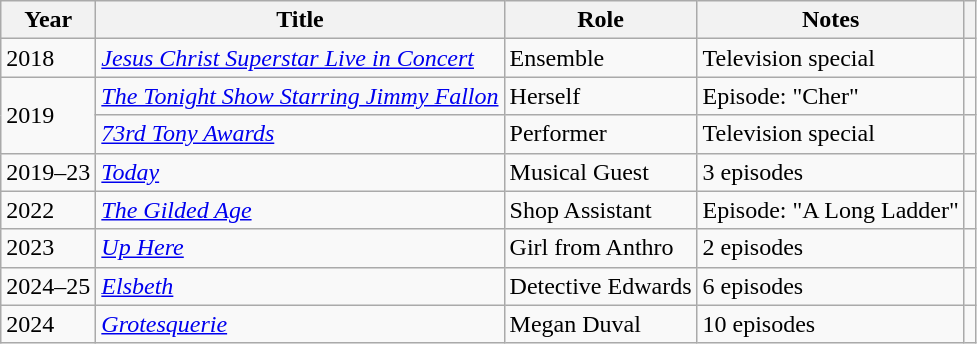<table class="wikitable sortable">
<tr>
<th>Year</th>
<th>Title</th>
<th>Role</th>
<th>Notes</th>
<th></th>
</tr>
<tr>
<td>2018</td>
<td><em><a href='#'>Jesus Christ Superstar Live in Concert</a></em></td>
<td>Ensemble </td>
<td>Television special</td>
<td></td>
</tr>
<tr>
<td rowspan=2>2019</td>
<td><em><a href='#'>The Tonight Show Starring Jimmy Fallon</a></em></td>
<td>Herself</td>
<td>Episode: "Cher"</td>
<td></td>
</tr>
<tr>
<td><em><a href='#'>73rd Tony Awards</a></em></td>
<td>Performer</td>
<td>Television special</td>
<td></td>
</tr>
<tr>
<td>2019–23</td>
<td><em><a href='#'>Today</a></em></td>
<td>Musical Guest</td>
<td>3 episodes</td>
<td></td>
</tr>
<tr>
<td>2022</td>
<td><em><a href='#'>The Gilded Age</a></em></td>
<td>Shop Assistant</td>
<td>Episode: "A Long Ladder"</td>
<td></td>
</tr>
<tr>
<td>2023</td>
<td><em><a href='#'>Up Here</a></em></td>
<td>Girl from Anthro</td>
<td>2 episodes</td>
<td></td>
</tr>
<tr>
<td>2024–25</td>
<td><em><a href='#'>Elsbeth</a></em></td>
<td>Detective Edwards</td>
<td>6 episodes</td>
<td></td>
</tr>
<tr>
<td>2024</td>
<td><em><a href='#'>Grotesquerie</a></em></td>
<td>Megan Duval</td>
<td>10 episodes</td>
<td></td>
</tr>
</table>
